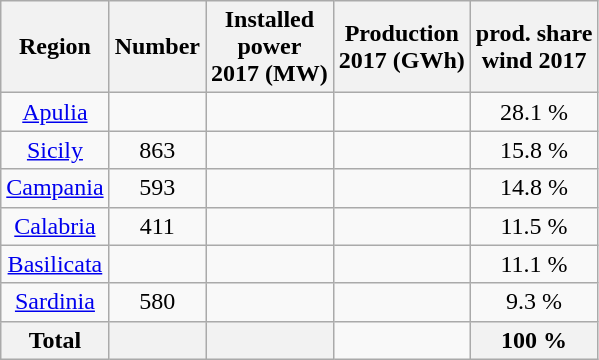<table class="wikitable sortable" style="text-align:center">
<tr>
<th>Region</th>
<th>Number</th>
<th>Installed<br>power<br>2017 (MW)</th>
<th>Production<br>2017 (GWh)</th>
<th>prod. share<br>wind 2017</th>
</tr>
<tr>
<td><a href='#'>Apulia</a></td>
<td></td>
<td></td>
<td></td>
<td>28.1 %</td>
</tr>
<tr>
<td><a href='#'>Sicily</a></td>
<td>863</td>
<td></td>
<td></td>
<td>15.8 %</td>
</tr>
<tr>
<td><a href='#'>Campania</a></td>
<td>593</td>
<td></td>
<td></td>
<td>14.8 %</td>
</tr>
<tr>
<td><a href='#'>Calabria</a></td>
<td>411</td>
<td></td>
<td></td>
<td>11.5 %</td>
</tr>
<tr>
<td><a href='#'>Basilicata</a></td>
<td></td>
<td></td>
<td></td>
<td>11.1 %</td>
</tr>
<tr>
<td><a href='#'>Sardinia</a></td>
<td>580</td>
<td></td>
<td></td>
<td>9.3 %</td>
</tr>
<tr class="sortbottom">
<th><strong>Total</strong></th>
<th><strong></strong></th>
<th><strong></strong></th>
<td><strong></strong></td>
<th><strong>100 %</strong></th>
</tr>
</table>
